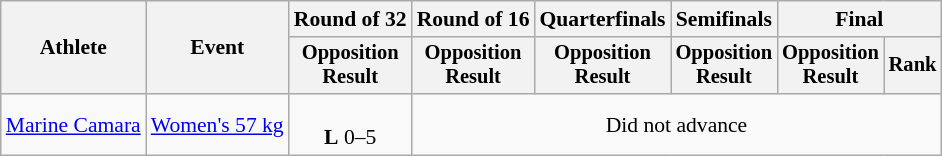<table class="wikitable" style="font-size:90%">
<tr>
<th rowspan="2">Athlete</th>
<th rowspan="2">Event</th>
<th>Round of 32</th>
<th>Round of 16</th>
<th>Quarterfinals</th>
<th>Semifinals</th>
<th colspan=2>Final</th>
</tr>
<tr style="font-size:95%">
<th>Opposition<br>Result</th>
<th>Opposition<br>Result</th>
<th>Opposition<br>Result</th>
<th>Opposition<br>Result</th>
<th>Opposition<br>Result</th>
<th>Rank</th>
</tr>
<tr align=center>
<td align=left><a href='#'>Marine Camara</a></td>
<td align=left><a href='#'>Women's 57 kg</a></td>
<td><br><strong>L</strong> 0–5</td>
<td colspan="5">Did not advance</td>
</tr>
</table>
